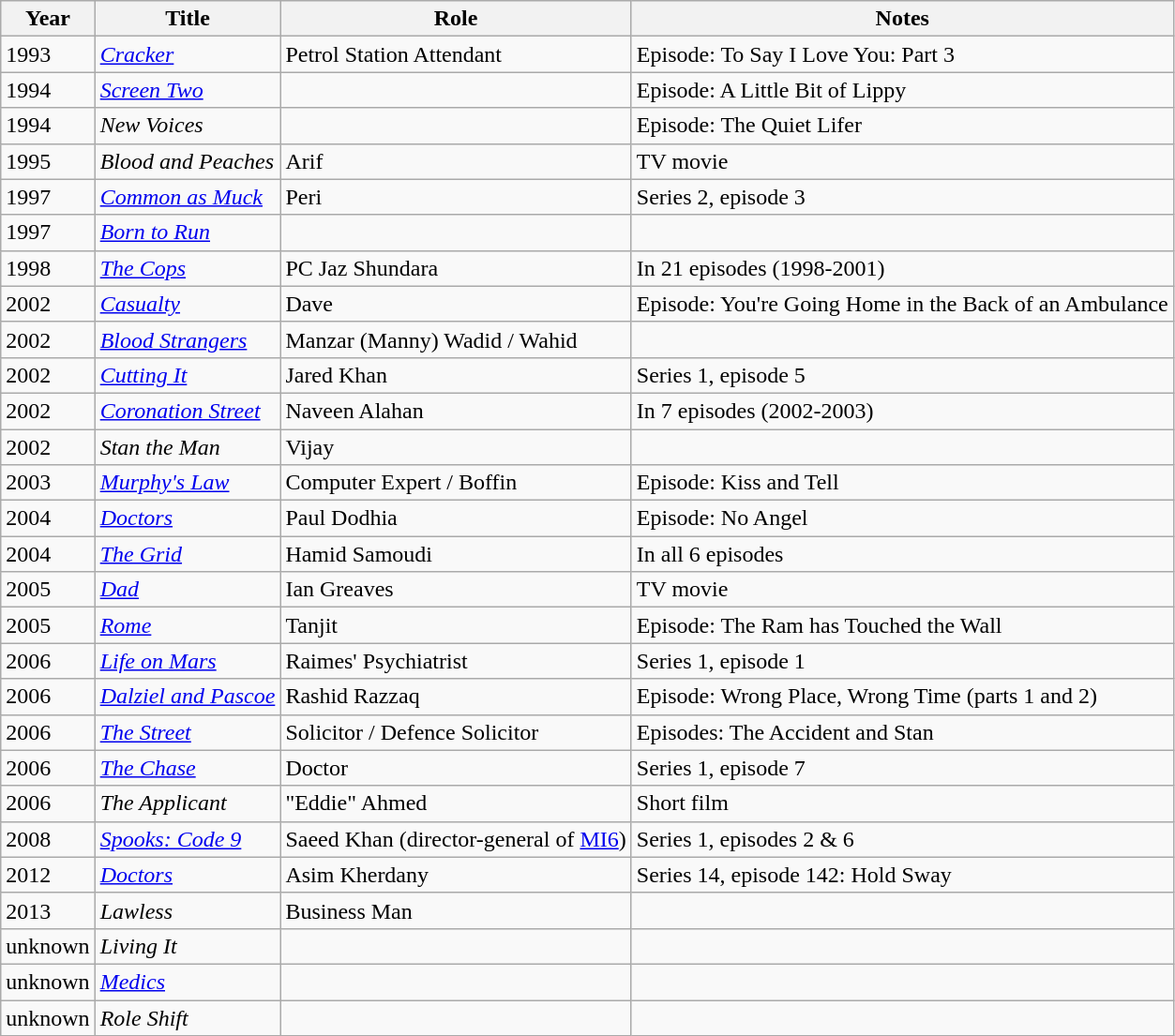<table class="wikitable sortable">
<tr>
<th>Year</th>
<th>Title</th>
<th>Role</th>
<th>Notes</th>
</tr>
<tr>
<td>1993</td>
<td><em><a href='#'>Cracker</a></em></td>
<td>Petrol Station Attendant</td>
<td>Episode: To Say I Love You: Part 3</td>
</tr>
<tr>
<td>1994</td>
<td><em><a href='#'>Screen Two</a></em></td>
<td></td>
<td>Episode: A Little Bit of Lippy</td>
</tr>
<tr>
<td>1994</td>
<td><em>New Voices</em></td>
<td></td>
<td>Episode: The Quiet Lifer</td>
</tr>
<tr>
<td>1995</td>
<td><em>Blood and Peaches</em></td>
<td>Arif</td>
<td>TV movie</td>
</tr>
<tr>
<td>1997</td>
<td><em><a href='#'>Common as Muck</a></em></td>
<td>Peri</td>
<td>Series 2, episode 3</td>
</tr>
<tr>
<td>1997</td>
<td><em><a href='#'>Born to Run</a></em></td>
<td></td>
<td></td>
</tr>
<tr>
<td>1998</td>
<td><em><a href='#'>The Cops</a></em></td>
<td>PC Jaz Shundara</td>
<td>In 21 episodes (1998-2001)</td>
</tr>
<tr>
<td>2002</td>
<td><em><a href='#'>Casualty</a></em></td>
<td>Dave</td>
<td>Episode: You're Going Home in the Back of an Ambulance</td>
</tr>
<tr>
<td>2002</td>
<td><em><a href='#'>Blood Strangers</a></em></td>
<td>Manzar (Manny) Wadid / Wahid</td>
<td></td>
</tr>
<tr>
<td>2002</td>
<td><em><a href='#'>Cutting It</a></em></td>
<td>Jared Khan</td>
<td>Series 1, episode 5</td>
</tr>
<tr>
<td>2002</td>
<td><em><a href='#'>Coronation Street</a></em></td>
<td>Naveen Alahan</td>
<td>In 7 episodes (2002-2003)</td>
</tr>
<tr>
<td>2002</td>
<td><em>Stan the Man</em></td>
<td>Vijay</td>
<td></td>
</tr>
<tr>
<td>2003</td>
<td><em><a href='#'>Murphy's Law</a></em></td>
<td>Computer Expert / Boffin</td>
<td>Episode: Kiss and Tell</td>
</tr>
<tr>
<td>2004</td>
<td><em><a href='#'>Doctors</a></em></td>
<td>Paul Dodhia</td>
<td>Episode: No Angel</td>
</tr>
<tr>
<td>2004</td>
<td><em><a href='#'>The Grid</a></em></td>
<td>Hamid Samoudi</td>
<td>In all 6 episodes</td>
</tr>
<tr>
<td>2005</td>
<td><em><a href='#'>Dad</a></em></td>
<td>Ian Greaves</td>
<td>TV movie</td>
</tr>
<tr>
<td>2005</td>
<td><em><a href='#'>Rome</a></em></td>
<td>Tanjit</td>
<td>Episode: The Ram has Touched the Wall</td>
</tr>
<tr>
<td>2006</td>
<td><a href='#'><em>Life on Mars</em></a></td>
<td>Raimes' Psychiatrist</td>
<td>Series 1, episode 1</td>
</tr>
<tr>
<td>2006</td>
<td><em><a href='#'>Dalziel and Pascoe</a></em></td>
<td>Rashid Razzaq</td>
<td>Episode: Wrong Place, Wrong Time (parts 1 and 2)</td>
</tr>
<tr>
<td>2006</td>
<td><em><a href='#'>The Street</a></em></td>
<td>Solicitor / Defence Solicitor</td>
<td>Episodes: The Accident and Stan</td>
</tr>
<tr>
<td>2006</td>
<td><em><a href='#'>The Chase</a></em></td>
<td>Doctor</td>
<td>Series 1, episode 7</td>
</tr>
<tr>
<td>2006</td>
<td><em>The Applicant</em></td>
<td>"Eddie" Ahmed</td>
<td>Short film</td>
</tr>
<tr>
<td>2008</td>
<td><em><a href='#'>Spooks: Code 9</a></em></td>
<td>Saeed Khan (director-general of <a href='#'>MI6</a>)</td>
<td>Series 1, episodes 2 & 6</td>
</tr>
<tr>
<td>2012</td>
<td><em><a href='#'>Doctors</a></em></td>
<td>Asim Kherdany</td>
<td>Series 14, episode 142: Hold Sway</td>
</tr>
<tr>
<td>2013</td>
<td><em>Lawless</em></td>
<td>Business Man</td>
<td></td>
</tr>
<tr>
<td>unknown</td>
<td><em>Living It</em></td>
<td></td>
<td></td>
</tr>
<tr>
<td>unknown</td>
<td><em><a href='#'>Medics</a></em></td>
<td></td>
<td></td>
</tr>
<tr>
<td>unknown</td>
<td><em>Role Shift</em></td>
<td></td>
<td></td>
</tr>
</table>
